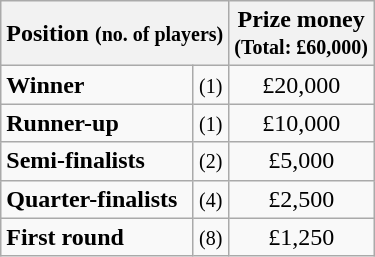<table class="wikitable">
<tr>
<th colspan=2>Position <small>(no. of players)</small></th>
<th>Prize money<br><small>(Total: £60,000)</small></th>
</tr>
<tr>
<td><strong>Winner</strong></td>
<td align=center><small>(1)</small></td>
<td align=center>£20,000</td>
</tr>
<tr>
<td><strong>Runner-up</strong></td>
<td align=center><small>(1)</small></td>
<td align=center>£10,000</td>
</tr>
<tr>
<td><strong>Semi-finalists</strong></td>
<td align=center><small>(2)</small></td>
<td align=center>£5,000</td>
</tr>
<tr>
<td><strong>Quarter-finalists</strong></td>
<td align=center><small>(4)</small></td>
<td align=center>£2,500</td>
</tr>
<tr>
<td><strong>First round</strong></td>
<td align=center><small>(8)</small></td>
<td align=center>£1,250</td>
</tr>
</table>
